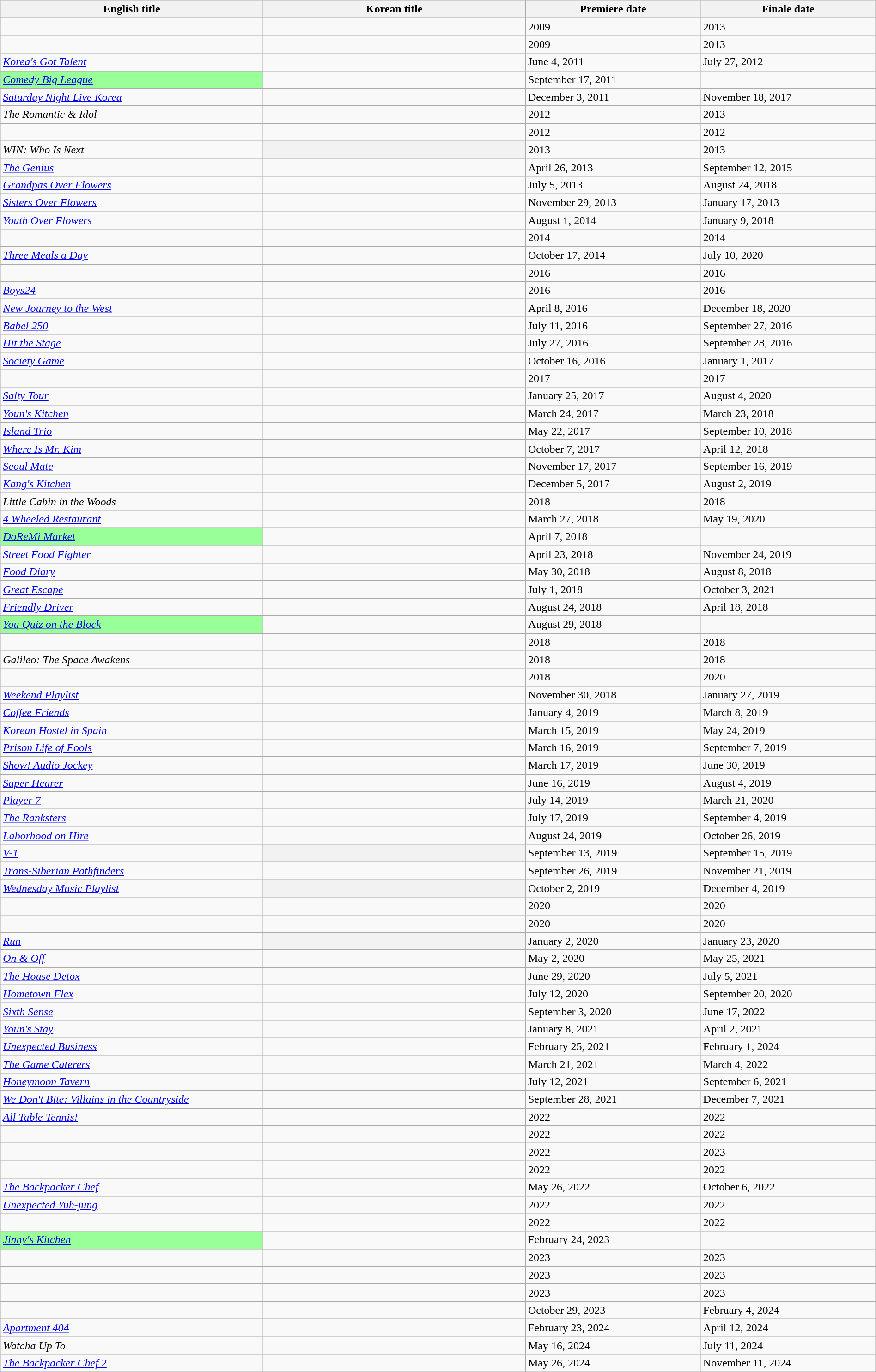<table class="wikitable sortable" width="100%">
<tr>
<th style="width:30%">English title</th>
<th style="width:30%">Korean title</th>
<th style="width:20%">Premiere date</th>
<th style="width:20%">Finale date</th>
</tr>
<tr>
<td><em></em></td>
<td></td>
<td>2009</td>
<td>2013</td>
</tr>
<tr>
<td><em></em></td>
<td></td>
<td>2009</td>
<td>2013</td>
</tr>
<tr>
<td><em><a href='#'>Korea's Got Talent</a></em></td>
<td></td>
<td>June 4, 2011</td>
<td>July 27, 2012</td>
</tr>
<tr>
<td bgcolor=99FF99><em><a href='#'>Comedy Big League</a></em></td>
<td></td>
<td>September 17, 2011</td>
<td></td>
</tr>
<tr>
<td><em><a href='#'>Saturday Night Live Korea</a></em></td>
<td></td>
<td>December 3, 2011</td>
<td>November 18, 2017</td>
</tr>
<tr>
<td><em>The Romantic & Idol</em></td>
<td></td>
<td>2012</td>
<td>2013</td>
</tr>
<tr>
<td><em></em></td>
<td></td>
<td>2012</td>
<td>2012</td>
</tr>
<tr>
<td><em>WIN: Who Is Next</em></td>
<th></th>
<td>2013</td>
<td>2013</td>
</tr>
<tr>
<td><em><a href='#'>The Genius</a></em></td>
<td></td>
<td>April 26, 2013</td>
<td>September 12, 2015</td>
</tr>
<tr>
<td><em><a href='#'>Grandpas Over Flowers</a></em></td>
<td></td>
<td>July 5, 2013</td>
<td>August 24, 2018</td>
</tr>
<tr>
<td><em><a href='#'>Sisters Over Flowers</a></em></td>
<td></td>
<td>November 29, 2013</td>
<td>January 17, 2013</td>
</tr>
<tr>
<td><em><a href='#'>Youth Over Flowers</a></em></td>
<td></td>
<td>August 1, 2014</td>
<td>January 9, 2018</td>
</tr>
<tr>
<td><em></em></td>
<td></td>
<td>2014</td>
<td>2014</td>
</tr>
<tr>
<td><em><a href='#'>Three Meals a Day</a></em></td>
<td></td>
<td>October 17, 2014</td>
<td>July 10, 2020</td>
</tr>
<tr>
<td><em></em></td>
<td></td>
<td>2016</td>
<td>2016</td>
</tr>
<tr>
<td><em><a href='#'>Boys24</a></em></td>
<td></td>
<td>2016</td>
<td>2016</td>
</tr>
<tr>
<td><em><a href='#'>New Journey to the West</a></em></td>
<td></td>
<td>April 8, 2016</td>
<td>December 18, 2020</td>
</tr>
<tr>
<td><em><a href='#'>Babel 250</a></em></td>
<td></td>
<td>July 11, 2016</td>
<td>September 27, 2016</td>
</tr>
<tr>
<td><em><a href='#'>Hit the Stage</a></em></td>
<td></td>
<td>July 27, 2016</td>
<td>September 28, 2016</td>
</tr>
<tr>
<td><em><a href='#'>Society Game</a></em></td>
<td></td>
<td>October 16, 2016</td>
<td>January 1, 2017</td>
</tr>
<tr>
<td><em></em></td>
<td></td>
<td>2017</td>
<td>2017</td>
</tr>
<tr>
<td><em><a href='#'>Salty Tour</a></em></td>
<td></td>
<td>January 25, 2017</td>
<td>August 4, 2020</td>
</tr>
<tr>
<td><em><a href='#'>Youn's Kitchen</a></em></td>
<td></td>
<td>March 24, 2017</td>
<td>March 23, 2018</td>
</tr>
<tr>
<td><em><a href='#'>Island Trio</a></em></td>
<td></td>
<td>May 22, 2017</td>
<td>September 10, 2018</td>
</tr>
<tr>
<td><em><a href='#'>Where Is Mr. Kim</a></em></td>
<td></td>
<td>October 7, 2017</td>
<td>April 12, 2018</td>
</tr>
<tr>
<td><em><a href='#'>Seoul Mate</a></em></td>
<td></td>
<td>November 17, 2017</td>
<td>September 16, 2019</td>
</tr>
<tr>
<td><em><a href='#'>Kang's Kitchen</a></em></td>
<td></td>
<td>December 5, 2017</td>
<td>August 2, 2019</td>
</tr>
<tr>
<td><em>Little Cabin in the Woods</em></td>
<td></td>
<td>2018</td>
<td>2018</td>
</tr>
<tr>
<td><em><a href='#'>4 Wheeled Restaurant</a></em></td>
<td></td>
<td>March 27, 2018</td>
<td>May 19, 2020</td>
</tr>
<tr>
<td bgcolor=99FF99><em><a href='#'>DoReMi Market</a></em></td>
<td></td>
<td>April 7, 2018</td>
<td></td>
</tr>
<tr>
<td><em><a href='#'>Street Food Fighter</a></em></td>
<td></td>
<td>April 23, 2018</td>
<td>November 24, 2019</td>
</tr>
<tr>
<td><em><a href='#'>Food Diary</a></em></td>
<td></td>
<td>May 30, 2018</td>
<td>August 8, 2018</td>
</tr>
<tr>
<td><em><a href='#'>Great Escape</a></em></td>
<td></td>
<td>July 1, 2018</td>
<td>October 3, 2021</td>
</tr>
<tr>
<td><em><a href='#'>Friendly Driver</a></em></td>
<td></td>
<td>August 24, 2018</td>
<td>April 18, 2018</td>
</tr>
<tr>
<td bgcolor=99FF99><em><a href='#'>You Quiz on the Block</a></em></td>
<td></td>
<td>August 29, 2018</td>
<td></td>
</tr>
<tr>
<td><em></em></td>
<td></td>
<td>2018</td>
<td>2018</td>
</tr>
<tr>
<td><em>Galileo: The Space Awakens</em></td>
<td></td>
<td>2018</td>
<td>2018</td>
</tr>
<tr>
<td><em></em></td>
<td></td>
<td>2018</td>
<td>2020</td>
</tr>
<tr>
<td><em><a href='#'>Weekend Playlist</a></em></td>
<td></td>
<td>November 30, 2018</td>
<td>January 27, 2019</td>
</tr>
<tr>
<td><em><a href='#'>Coffee Friends</a></em></td>
<td></td>
<td>January 4, 2019</td>
<td>March 8, 2019</td>
</tr>
<tr>
<td><em><a href='#'>Korean Hostel in Spain</a></em></td>
<td></td>
<td>March 15, 2019</td>
<td>May 24, 2019</td>
</tr>
<tr>
<td><em><a href='#'>Prison Life of Fools</a></em></td>
<td></td>
<td>March 16, 2019</td>
<td>September 7, 2019</td>
</tr>
<tr>
<td><em><a href='#'>Show! Audio Jockey</a></em></td>
<td></td>
<td>March 17, 2019</td>
<td>June 30, 2019</td>
</tr>
<tr>
<td><em><a href='#'>Super Hearer</a></em></td>
<td></td>
<td>June 16, 2019</td>
<td>August 4, 2019</td>
</tr>
<tr>
<td><em><a href='#'>Player 7</a></em></td>
<td></td>
<td>July 14, 2019</td>
<td>March 21, 2020</td>
</tr>
<tr>
<td><em><a href='#'>The Ranksters</a></em></td>
<td></td>
<td>July 17, 2019</td>
<td>September 4, 2019</td>
</tr>
<tr>
<td><em><a href='#'>Laborhood on Hire</a></em></td>
<td></td>
<td>August 24, 2019</td>
<td>October 26, 2019</td>
</tr>
<tr>
<td><em><a href='#'>V-1</a></em></td>
<th></th>
<td>September 13, 2019</td>
<td>September 15, 2019</td>
</tr>
<tr>
<td><em><a href='#'>Trans-Siberian Pathfinders</a></em></td>
<td></td>
<td>September 26, 2019</td>
<td>November 21, 2019</td>
</tr>
<tr>
<td><em><a href='#'>Wednesday Music Playlist</a></em></td>
<th></th>
<td>October 2, 2019</td>
<td>December 4, 2019</td>
</tr>
<tr>
<td><em></em></td>
<td></td>
<td>2020</td>
<td>2020</td>
</tr>
<tr>
<td><em></em></td>
<td></td>
<td>2020</td>
<td>2020</td>
</tr>
<tr>
<td><em><a href='#'>Run</a></em></td>
<th></th>
<td>January 2, 2020</td>
<td>January 23, 2020</td>
</tr>
<tr>
<td><em><a href='#'>On & Off</a></em></td>
<td></td>
<td>May 2, 2020</td>
<td>May 25, 2021</td>
</tr>
<tr>
<td><em><a href='#'>The House Detox</a></em></td>
<td></td>
<td>June 29, 2020</td>
<td>July 5, 2021</td>
</tr>
<tr>
<td><em><a href='#'>Hometown Flex</a></em></td>
<td></td>
<td>July 12, 2020</td>
<td>September 20, 2020</td>
</tr>
<tr>
<td><em><a href='#'>Sixth Sense</a></em></td>
<td></td>
<td>September 3, 2020</td>
<td>June 17, 2022</td>
</tr>
<tr>
<td><em><a href='#'>Youn's Stay</a></em></td>
<td></td>
<td>January 8, 2021</td>
<td>April 2, 2021</td>
</tr>
<tr>
<td><em><a href='#'>Unexpected Business</a></em></td>
<td></td>
<td>February 25, 2021</td>
<td>February 1, 2024</td>
</tr>
<tr>
<td><em><a href='#'>The Game Caterers</a></em></td>
<td></td>
<td>March 21, 2021</td>
<td>March 4, 2022</td>
</tr>
<tr>
<td><em><a href='#'>Honeymoon Tavern</a></em></td>
<td></td>
<td>July 12, 2021</td>
<td>September 6, 2021</td>
</tr>
<tr>
<td><em><a href='#'>We Don't Bite: Villains in the Countryside</a></em></td>
<td></td>
<td>September 28, 2021</td>
<td>December 7, 2021</td>
</tr>
<tr>
<td><em><a href='#'>All Table Tennis!</a></em></td>
<td></td>
<td>2022</td>
<td>2022</td>
</tr>
<tr>
<td><em></em></td>
<td></td>
<td>2022</td>
<td>2022</td>
</tr>
<tr>
<td><em></em></td>
<td></td>
<td>2022</td>
<td>2023</td>
</tr>
<tr>
<td><em></em></td>
<td></td>
<td>2022</td>
<td>2022</td>
</tr>
<tr>
<td><em><a href='#'>The Backpacker Chef</a></em></td>
<td></td>
<td>May 26, 2022</td>
<td>October 6, 2022</td>
</tr>
<tr>
<td><em><a href='#'>Unexpected Yuh-jung</a></em></td>
<td></td>
<td>2022</td>
<td>2022</td>
</tr>
<tr>
<td><em></em></td>
<td></td>
<td>2022</td>
<td>2022</td>
</tr>
<tr>
<td bgcolor=99FF99><em><a href='#'>Jinny's Kitchen</a></em></td>
<td></td>
<td>February 24, 2023</td>
<td></td>
</tr>
<tr>
<td><em></em></td>
<td></td>
<td>2023</td>
<td>2023</td>
</tr>
<tr>
<td><em></em></td>
<td></td>
<td>2023</td>
<td>2023</td>
</tr>
<tr>
<td><em></em></td>
<td></td>
<td>2023</td>
<td>2023</td>
</tr>
<tr>
<td><em></em></td>
<td></td>
<td>October 29, 2023</td>
<td>February 4, 2024</td>
</tr>
<tr>
<td><em><a href='#'>Apartment 404</a></em></td>
<td></td>
<td>February 23, 2024</td>
<td>April 12, 2024</td>
</tr>
<tr>
<td><em>Watcha Up To</em></td>
<td></td>
<td>May 16, 2024</td>
<td>July 11, 2024</td>
</tr>
<tr>
<td><em><a href='#'>The Backpacker Chef 2</a></em></td>
<td></td>
<td>May 26, 2024</td>
<td>November 11, 2024</td>
</tr>
</table>
